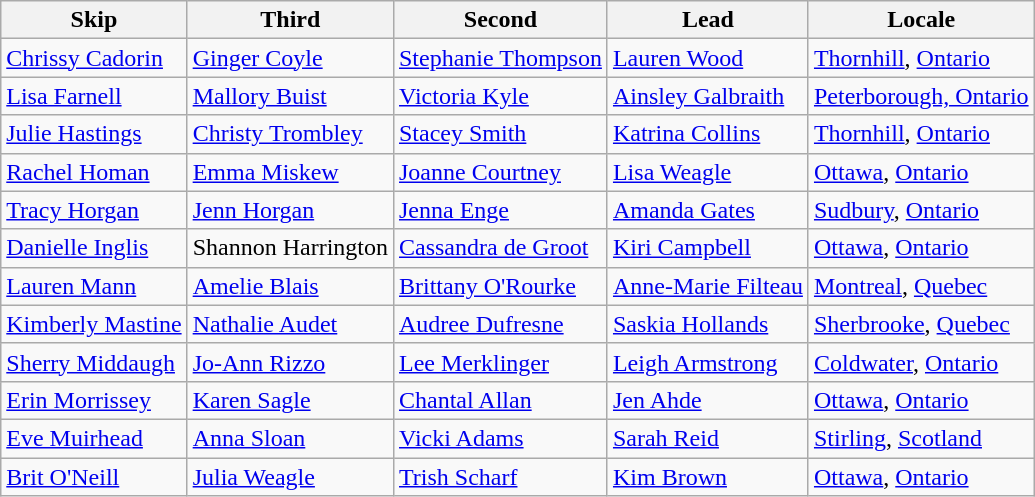<table class=wikitable>
<tr>
<th>Skip</th>
<th>Third</th>
<th>Second</th>
<th>Lead</th>
<th>Locale</th>
</tr>
<tr>
<td><a href='#'>Chrissy Cadorin</a></td>
<td><a href='#'>Ginger Coyle</a></td>
<td><a href='#'>Stephanie Thompson</a></td>
<td><a href='#'>Lauren Wood</a></td>
<td> <a href='#'>Thornhill</a>, <a href='#'>Ontario</a></td>
</tr>
<tr>
<td><a href='#'>Lisa Farnell</a></td>
<td><a href='#'>Mallory Buist</a></td>
<td><a href='#'>Victoria Kyle</a></td>
<td><a href='#'>Ainsley Galbraith</a></td>
<td> <a href='#'>Peterborough, Ontario</a></td>
</tr>
<tr>
<td><a href='#'>Julie Hastings</a></td>
<td><a href='#'>Christy Trombley</a></td>
<td><a href='#'>Stacey Smith</a></td>
<td><a href='#'>Katrina Collins</a></td>
<td> <a href='#'>Thornhill</a>, <a href='#'>Ontario</a></td>
</tr>
<tr>
<td><a href='#'>Rachel Homan</a></td>
<td><a href='#'>Emma Miskew</a></td>
<td><a href='#'>Joanne Courtney</a></td>
<td><a href='#'>Lisa Weagle</a></td>
<td> <a href='#'>Ottawa</a>, <a href='#'>Ontario</a></td>
</tr>
<tr>
<td><a href='#'>Tracy Horgan</a></td>
<td><a href='#'>Jenn Horgan</a></td>
<td><a href='#'>Jenna Enge</a></td>
<td><a href='#'>Amanda Gates</a></td>
<td> <a href='#'>Sudbury</a>, <a href='#'>Ontario</a></td>
</tr>
<tr>
<td><a href='#'>Danielle Inglis</a></td>
<td>Shannon Harrington</td>
<td><a href='#'>Cassandra de Groot</a></td>
<td><a href='#'>Kiri Campbell</a></td>
<td> <a href='#'>Ottawa</a>, <a href='#'>Ontario</a></td>
</tr>
<tr>
<td><a href='#'>Lauren Mann</a></td>
<td><a href='#'>Amelie Blais</a></td>
<td><a href='#'>Brittany O'Rourke</a></td>
<td><a href='#'>Anne-Marie Filteau</a></td>
<td> <a href='#'>Montreal</a>, <a href='#'>Quebec</a></td>
</tr>
<tr>
<td><a href='#'>Kimberly Mastine</a></td>
<td><a href='#'>Nathalie Audet</a></td>
<td><a href='#'>Audree Dufresne</a></td>
<td><a href='#'>Saskia Hollands</a></td>
<td> <a href='#'>Sherbrooke</a>, <a href='#'>Quebec</a></td>
</tr>
<tr>
<td><a href='#'>Sherry Middaugh</a></td>
<td><a href='#'>Jo-Ann Rizzo</a></td>
<td><a href='#'>Lee Merklinger</a></td>
<td><a href='#'>Leigh Armstrong</a></td>
<td> <a href='#'>Coldwater</a>, <a href='#'>Ontario</a></td>
</tr>
<tr>
<td><a href='#'>Erin Morrissey</a></td>
<td><a href='#'>Karen Sagle</a></td>
<td><a href='#'>Chantal Allan</a></td>
<td><a href='#'>Jen Ahde</a></td>
<td> <a href='#'>Ottawa</a>, <a href='#'>Ontario</a></td>
</tr>
<tr>
<td><a href='#'>Eve Muirhead</a></td>
<td><a href='#'>Anna Sloan</a></td>
<td><a href='#'>Vicki Adams</a></td>
<td><a href='#'>Sarah Reid</a></td>
<td> <a href='#'>Stirling</a>, <a href='#'>Scotland</a></td>
</tr>
<tr>
<td><a href='#'>Brit O'Neill</a></td>
<td><a href='#'>Julia Weagle</a></td>
<td><a href='#'>Trish Scharf</a></td>
<td><a href='#'>Kim Brown</a></td>
<td> <a href='#'>Ottawa</a>, <a href='#'>Ontario</a></td>
</tr>
</table>
